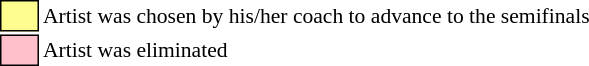<table class="toccolours" style="font-size: 90%; white-space: nowrap;">
<tr>
<td style="background:#fdfc8f; border: 1px solid black;">      </td>
<td style="padding-right: 8px">Artist was chosen by his/her coach to advance to the semifinals</td>
</tr>
<tr>
<td style="background:pink; border: 1px solid black">      </td>
<td>Artist was eliminated</td>
</tr>
<tr>
</tr>
</table>
